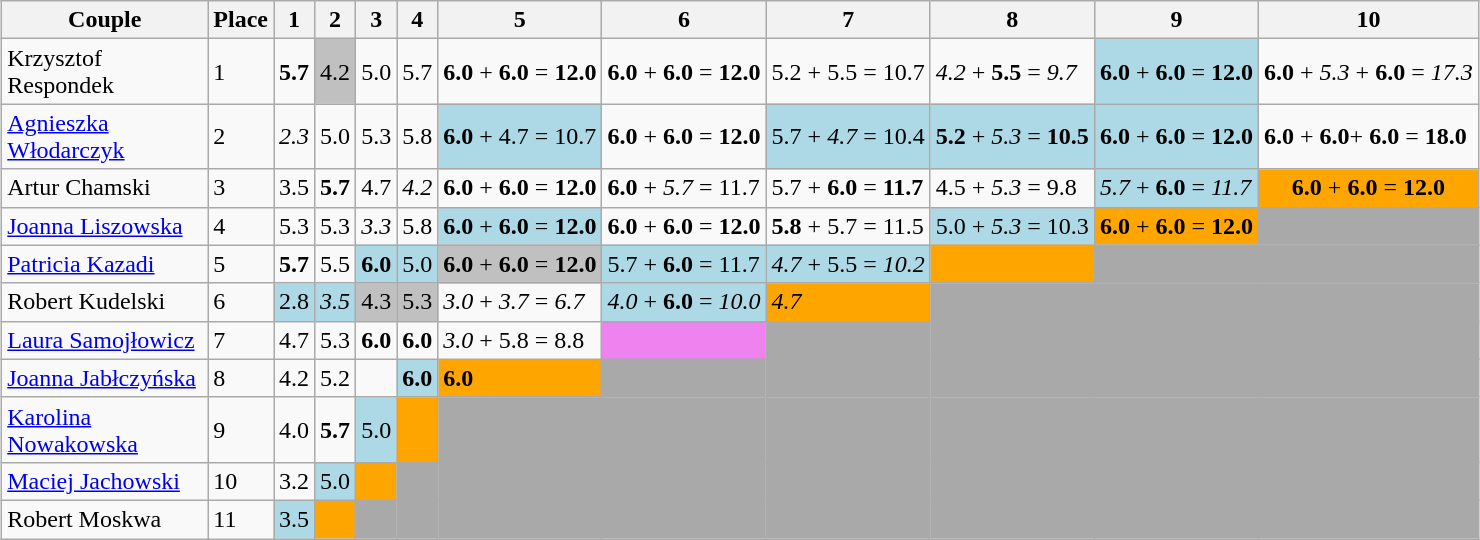<table class="wikitable sortable" style="margin:auto;">
<tr>
<th style="width:130px;">Couple</th>
<th>Place</th>
<th>1</th>
<th>2</th>
<th>3</th>
<th>4</th>
<th>5</th>
<th>6</th>
<th>7</th>
<th>8</th>
<th>9</th>
<th>10</th>
</tr>
<tr>
<td>Krzysztof Respondek</td>
<td>1</td>
<td><span><strong>5.7</strong></span></td>
<td style="background:silver;">4.2</td>
<td>5.0</td>
<td>5.7</td>
<td><span><strong>6.0</strong></span> + <span><strong>6.0</strong></span> = <span><strong>12.0</strong></span></td>
<td><span><strong>6.0</strong></span> + <span><strong>6.0</strong></span> = <span><strong>12.0</strong></span></td>
<td>5.2 + 5.5 = 10.7</td>
<td><span><em>4.2</em></span> + <span><strong>5.5</strong></span> = <span><em>9.7</em></span></td>
<td style="background:lightblue;"><span><strong>6.0</strong></span> + <span><strong>6.0</strong></span> = <span><strong>12.0</strong></span></td>
<td><span><strong>6.0</strong></span> + <span><em>5.3</em></span> + <span><strong>6.0</strong></span> = <span><em>17.3</em></span></td>
</tr>
<tr>
<td><a href='#'>Agnieszka Włodarczyk</a></td>
<td>2</td>
<td><span><em>2.3</em></span></td>
<td>5.0</td>
<td>5.3</td>
<td>5.8</td>
<td style="background:lightblue;"><span><strong>6.0</strong></span> + 4.7 = 10.7</td>
<td><span><strong>6.0</strong></span> + <span><strong>6.0</strong></span> = <span><strong>12.0</strong></span></td>
<td style="background:lightblue;">5.7 + <span><em>4.7</em></span> = 10.4</td>
<td style="background:lightblue;"><span><strong>5.2</strong></span> + <span><em>5.3</em></span> = <span><strong>10.5</strong></span></td>
<td style="background:lightblue;"><span><strong>6.0</strong></span> + <span><strong>6.0</strong></span> = <span><strong>12.0</strong></span></td>
<td><span><strong>6.0</strong></span> + <span><strong>6.0</strong></span>+ <span><strong>6.0</strong></span> = <span><strong>18.0</strong></span></td>
</tr>
<tr>
<td>Artur Chamski</td>
<td>3</td>
<td>3.5</td>
<td><span><strong>5.7</strong></span></td>
<td>4.7</td>
<td><span><em>4.2</em></span></td>
<td><span><strong>6.0</strong></span> + <span><strong>6.0</strong></span> = <span><strong>12.0</strong></span></td>
<td><span><strong>6.0</strong></span> + <span><em>5.7</em></span> = 11.7</td>
<td>5.7 + <span><strong>6.0</strong></span> = <span><strong>11.7</strong></span></td>
<td>4.5 + <span><em>5.3</em></span> = 9.8</td>
<td style="background:lightblue;"><span><em>5.7</em></span> + <span><strong>6.0</strong></span> = <span><em>11.7</em></span></td>
<td style="background:orange; text-align:center;"><span><strong>6.0</strong></span> + <span><strong>6.0</strong></span> = <span><strong>12.0</strong></span></td>
</tr>
<tr>
<td><a href='#'>Joanna Liszowska</a></td>
<td>4</td>
<td>5.3</td>
<td>5.3</td>
<td><span><em>3.3</em></span></td>
<td>5.8</td>
<td style="background:lightblue;"><span><strong>6.0</strong></span> + <span><strong>6.0</strong></span> = <span><strong>12.0</strong></span></td>
<td><span><strong>6.0</strong></span> + <span><strong>6.0</strong></span> = <span><strong>12.0</strong></span></td>
<td><span><strong>5.8</strong></span> + 5.7 = 11.5</td>
<td style="background:lightblue;">5.0 + <span><em>5.3</em></span> = 10.3</td>
<td style="background:orange;"><span><strong>6.0</strong></span> + <span><strong>6.0</strong></span> = <span><strong>12.0</strong></span></td>
<td style="background:darkgrey;"></td>
</tr>
<tr>
<td><a href='#'>Patricia Kazadi</a></td>
<td>5</td>
<td><span><strong>5.7</strong></span></td>
<td>5.5</td>
<td style="background:lightblue;"><span><strong>6.0</strong></span></td>
<td style="background:lightblue;">5.0</td>
<td style="background:silver;"><span><strong>6.0</strong></span> + <span><strong>6.0</strong></span> = <span><strong>12.0</strong></span></td>
<td style="background:lightblue;">5.7 + <span><strong>6.0</strong></span> = 11.7</td>
<td style="background:lightblue;"><span><em>4.7</em></span> + 5.5 = <span><em>10.2</em></span></td>
<td style="background:orange;"></td>
<td style="background:darkgrey;"></td>
<td style="background:darkgrey;"></td>
</tr>
<tr>
<td>Robert Kudelski</td>
<td>6</td>
<td style="background:lightblue;">2.8</td>
<td style="background:lightblue;"><span><em>3.5</em></span></td>
<td style="background:silver;">4.3</td>
<td style="background:silver;">5.3</td>
<td><span><em>3.0</em></span> + <span><em>3.7</em></span> = <span><em>6.7</em></span></td>
<td style="background:lightblue;"><span><em>4.0</em></span> + <span><strong>6.0</strong></span> = <span><em>10.0</em></span></td>
<td style="background:orange;"><span><em>4.7</em></span></td>
<td style="background:darkgrey;"></td>
<td style="background:darkgrey;"></td>
<td style="background:darkgrey;"></td>
</tr>
<tr>
<td><a href='#'>Laura Samojłowicz</a></td>
<td>7</td>
<td>4.7</td>
<td>5.3</td>
<td><span><strong>6.0</strong></span></td>
<td><span><strong>6.0</strong></span></td>
<td><span><em>3.0</em></span> + 5.8 = 8.8</td>
<td style="background:violet;"></td>
<td style="background:darkgrey;"></td>
<td style="background:darkgrey;"></td>
<td style="background:darkgrey;"></td>
<td style="background:darkgrey;"></td>
</tr>
<tr>
<td><a href='#'>Joanna Jabłczyńska</a></td>
<td>8</td>
<td>4.2</td>
<td>5.2</td>
<td></td>
<td style="background:lightblue;"><span><strong>6.0</strong></span></td>
<td style="background:orange;"><span><strong>6.0</strong></span></td>
<td style="background:darkgrey;"></td>
<td style="background:darkgrey;"></td>
<td style="background:darkgrey;"></td>
<td style="background:darkgrey;"></td>
<td style="background:darkgrey;"></td>
</tr>
<tr>
<td><a href='#'>Karolina Nowakowska</a></td>
<td>9</td>
<td>4.0</td>
<td><span><strong>5.7</strong></span></td>
<td style="background:lightblue;">5.0</td>
<td style="background:orange;"></td>
<td style="background:darkgrey;"></td>
<td style="background:darkgrey;"></td>
<td style="background:darkgrey;"></td>
<td style="background:darkgrey;"></td>
<td style="background:darkgrey;"></td>
<td style="background:darkgrey;"></td>
</tr>
<tr>
<td><a href='#'>Maciej Jachowski</a></td>
<td>10</td>
<td>3.2</td>
<td style="background:lightblue;">5.0</td>
<td style="background:orange;"></td>
<td style="background:darkgrey;"></td>
<td style="background:darkgrey;"></td>
<td style="background:darkgrey;"></td>
<td style="background:darkgrey;"></td>
<td style="background:darkgrey;"></td>
<td style="background:darkgrey;"></td>
<td style="background:darkgrey;"></td>
</tr>
<tr>
<td>Robert Moskwa</td>
<td>11</td>
<td style="background:lightblue;">3.5</td>
<td style="background:orange;"></td>
<td style="background:darkgrey;"></td>
<td style="background:darkgrey;"></td>
<td style="background:darkgrey;"></td>
<td style="background:darkgrey;"></td>
<td style="background:darkgrey;"></td>
<td style="background:darkgrey;"></td>
<td style="background:darkgrey;"></td>
<td style="background:darkgrey;"></td>
</tr>
</table>
